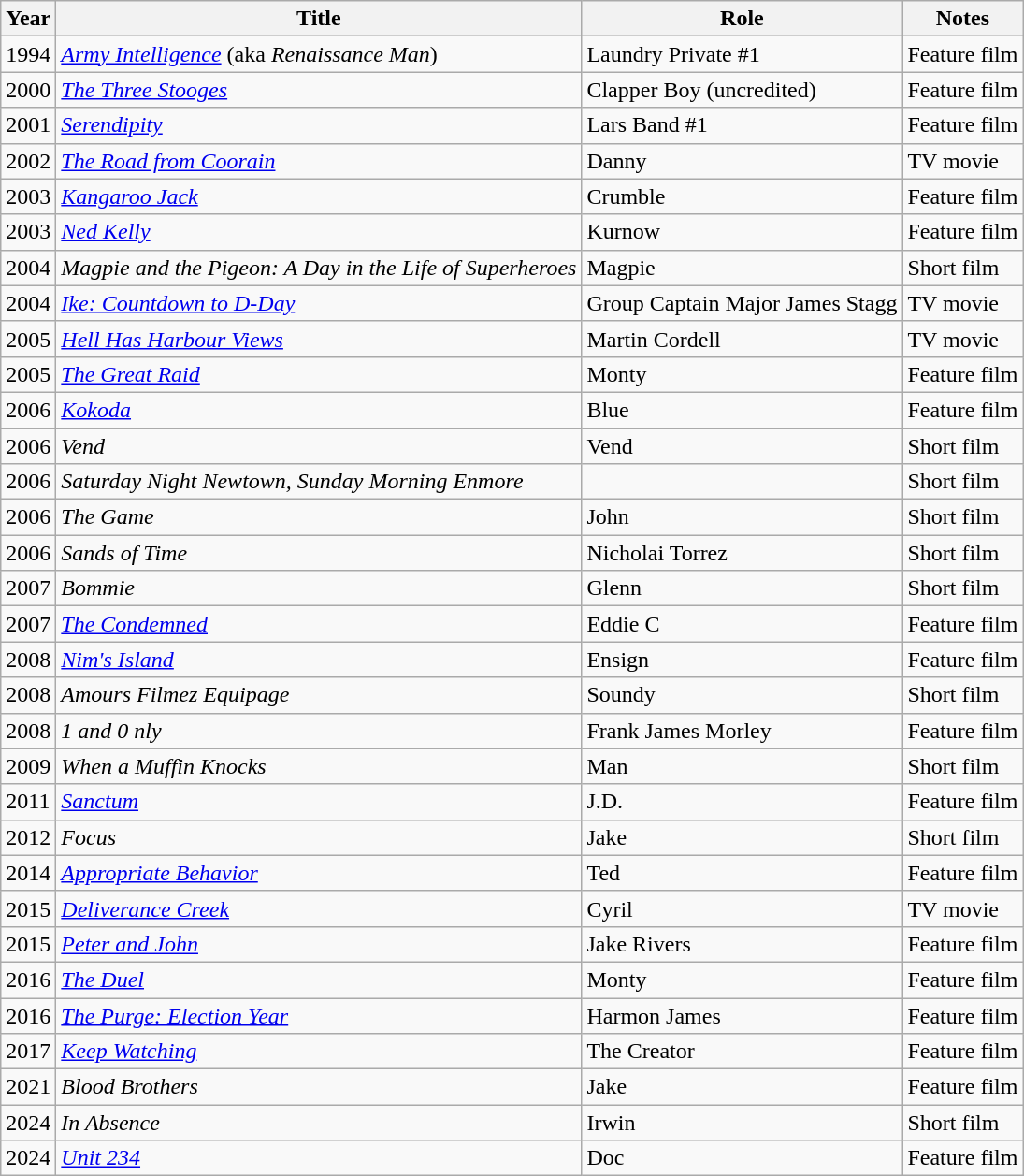<table class="wikitable sortable">
<tr>
<th>Year</th>
<th>Title</th>
<th>Role</th>
<th class="unsortable">Notes</th>
</tr>
<tr>
<td>1994</td>
<td><em><a href='#'>Army Intelligence</a></em> (aka <em>Renaissance Man</em>)</td>
<td>Laundry Private #1</td>
<td>Feature film</td>
</tr>
<tr>
<td>2000</td>
<td><em><a href='#'>The Three Stooges</a></em></td>
<td>Clapper Boy (uncredited)</td>
<td>Feature film</td>
</tr>
<tr>
<td>2001</td>
<td><em><a href='#'>Serendipity</a></em></td>
<td>Lars Band #1</td>
<td>Feature film</td>
</tr>
<tr>
<td>2002</td>
<td><em><a href='#'>The Road from Coorain</a></em></td>
<td>Danny</td>
<td>TV movie</td>
</tr>
<tr>
<td>2003</td>
<td><em><a href='#'>Kangaroo Jack</a></em></td>
<td>Crumble</td>
<td>Feature film</td>
</tr>
<tr>
<td>2003</td>
<td><em><a href='#'>Ned Kelly</a></em></td>
<td>Kurnow</td>
<td>Feature film</td>
</tr>
<tr>
<td>2004</td>
<td><em>Magpie and the Pigeon: A Day in the Life of Superheroes</em></td>
<td>Magpie</td>
<td>Short film</td>
</tr>
<tr>
<td>2004</td>
<td><em><a href='#'>Ike: Countdown to D-Day</a></em></td>
<td>Group Captain Major James Stagg</td>
<td>TV movie</td>
</tr>
<tr>
<td>2005</td>
<td><em><a href='#'>Hell Has Harbour Views</a></em></td>
<td>Martin Cordell</td>
<td>TV movie</td>
</tr>
<tr>
<td>2005</td>
<td><em><a href='#'>The Great Raid</a></em></td>
<td>Monty</td>
<td>Feature film</td>
</tr>
<tr>
<td>2006</td>
<td><em><a href='#'>Kokoda</a></em></td>
<td>Blue</td>
<td>Feature film</td>
</tr>
<tr>
<td>2006</td>
<td><em>Vend</em></td>
<td>Vend</td>
<td>Short film</td>
</tr>
<tr>
<td>2006</td>
<td><em>Saturday Night Newtown, Sunday Morning Enmore</em></td>
<td></td>
<td>Short film</td>
</tr>
<tr>
<td>2006</td>
<td><em>The Game</em></td>
<td>John</td>
<td>Short film</td>
</tr>
<tr>
<td>2006</td>
<td><em>Sands of Time</em></td>
<td>Nicholai Torrez</td>
<td>Short film</td>
</tr>
<tr>
<td>2007</td>
<td><em>Bommie</em></td>
<td>Glenn</td>
<td>Short film</td>
</tr>
<tr>
<td>2007</td>
<td><em><a href='#'>The Condemned</a></em></td>
<td>Eddie C</td>
<td>Feature film</td>
</tr>
<tr>
<td>2008</td>
<td><em><a href='#'>Nim's Island</a></em></td>
<td>Ensign</td>
<td>Feature film</td>
</tr>
<tr>
<td>2008</td>
<td><em>Amours Filmez Equipage</em></td>
<td>Soundy</td>
<td>Short film</td>
</tr>
<tr>
<td>2008</td>
<td><em>1 and 0 nly</em></td>
<td>Frank James Morley</td>
<td>Feature film</td>
</tr>
<tr>
<td>2009</td>
<td><em>When a Muffin Knocks</em></td>
<td>Man</td>
<td>Short film</td>
</tr>
<tr>
<td>2011</td>
<td><em><a href='#'>Sanctum</a></em></td>
<td>J.D.</td>
<td>Feature film</td>
</tr>
<tr>
<td>2012</td>
<td><em>Focus</em></td>
<td>Jake</td>
<td>Short film</td>
</tr>
<tr>
<td>2014</td>
<td><em><a href='#'>Appropriate Behavior</a></em></td>
<td>Ted</td>
<td>Feature film</td>
</tr>
<tr>
<td>2015</td>
<td><em><a href='#'>Deliverance Creek</a></em></td>
<td>Cyril</td>
<td>TV movie</td>
</tr>
<tr>
<td>2015</td>
<td><em><a href='#'>Peter and John</a></em></td>
<td>Jake Rivers</td>
<td>Feature film</td>
</tr>
<tr>
<td>2016</td>
<td><em><a href='#'>The Duel</a></em></td>
<td>Monty</td>
<td>Feature film</td>
</tr>
<tr>
<td>2016</td>
<td><em><a href='#'>The Purge: Election Year</a></em></td>
<td>Harmon James</td>
<td>Feature film</td>
</tr>
<tr>
<td>2017</td>
<td><em><a href='#'>Keep Watching</a></em></td>
<td>The Creator</td>
<td>Feature film</td>
</tr>
<tr>
<td>2021</td>
<td><em>Blood Brothers</em></td>
<td>Jake</td>
<td>Feature film</td>
</tr>
<tr>
<td>2024</td>
<td><em>In Absence</em></td>
<td>Irwin</td>
<td>Short film</td>
</tr>
<tr>
<td>2024</td>
<td><em><a href='#'>Unit 234</a></em></td>
<td>Doc</td>
<td>Feature film</td>
</tr>
</table>
